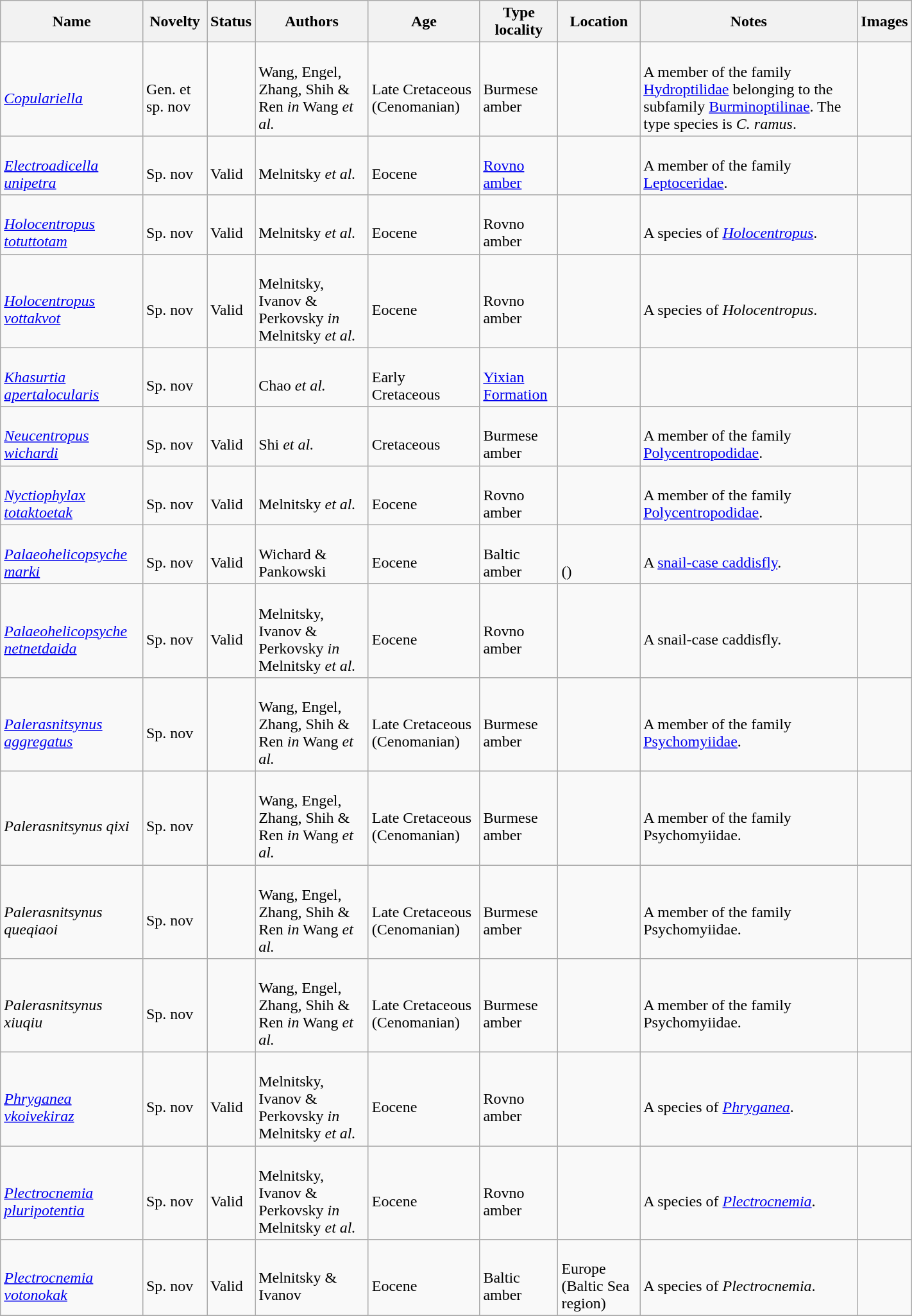<table class="wikitable sortable" align="center" width="75%">
<tr>
<th>Name</th>
<th>Novelty</th>
<th>Status</th>
<th>Authors</th>
<th>Age</th>
<th>Type locality</th>
<th>Location</th>
<th>Notes</th>
<th>Images</th>
</tr>
<tr>
<td><br><em><a href='#'>Copulariella</a></em></td>
<td><br>Gen. et sp. nov</td>
<td></td>
<td><br>Wang, Engel, Zhang, Shih & Ren <em>in</em> Wang <em>et al.</em></td>
<td><br>Late Cretaceous (Cenomanian)</td>
<td><br>Burmese amber</td>
<td><br></td>
<td><br>A member of the family <a href='#'>Hydroptilidae</a> belonging to the subfamily <a href='#'>Burminoptilinae</a>. The type species is <em>C. ramus</em>.</td>
<td></td>
</tr>
<tr>
<td><br><em><a href='#'>Electroadicella unipetra</a></em></td>
<td><br>Sp. nov</td>
<td><br>Valid</td>
<td><br>Melnitsky <em>et al.</em></td>
<td><br>Eocene</td>
<td><br><a href='#'>Rovno amber</a></td>
<td><br></td>
<td><br>A member of the family <a href='#'>Leptoceridae</a>.</td>
<td></td>
</tr>
<tr>
<td><br><em><a href='#'>Holocentropus totuttotam</a></em></td>
<td><br>Sp. nov</td>
<td><br>Valid</td>
<td><br>Melnitsky <em>et al.</em></td>
<td><br>Eocene</td>
<td><br>Rovno amber</td>
<td><br></td>
<td><br>A species of <em><a href='#'>Holocentropus</a></em>.</td>
<td></td>
</tr>
<tr>
<td><br><em><a href='#'>Holocentropus vottakvot</a></em></td>
<td><br>Sp. nov</td>
<td><br>Valid</td>
<td><br>Melnitsky, Ivanov & Perkovsky <em>in</em> Melnitsky <em>et al.</em></td>
<td><br>Eocene</td>
<td><br>Rovno amber</td>
<td><br></td>
<td><br>A species of <em>Holocentropus</em>.</td>
<td></td>
</tr>
<tr>
<td><br><em><a href='#'>Khasurtia apertalocularis</a></em></td>
<td><br>Sp. nov</td>
<td></td>
<td><br>Chao <em>et al.</em></td>
<td><br>Early Cretaceous</td>
<td><br><a href='#'>Yixian Formation</a></td>
<td><br></td>
<td></td>
<td></td>
</tr>
<tr>
<td><br><em><a href='#'>Neucentropus wichardi</a></em></td>
<td><br>Sp. nov</td>
<td><br>Valid</td>
<td><br>Shi <em>et al.</em></td>
<td><br>Cretaceous</td>
<td><br>Burmese amber</td>
<td><br></td>
<td><br>A member of the family <a href='#'>Polycentropodidae</a>.</td>
<td></td>
</tr>
<tr>
<td><br><em><a href='#'>Nyctiophylax totaktoetak</a></em></td>
<td><br>Sp. nov</td>
<td><br>Valid</td>
<td><br>Melnitsky <em>et al.</em></td>
<td><br>Eocene</td>
<td><br>Rovno amber</td>
<td><br></td>
<td><br>A member of the family <a href='#'>Polycentropodidae</a>.</td>
<td></td>
</tr>
<tr>
<td><br><em><a href='#'>Palaeohelicopsyche marki</a></em></td>
<td><br>Sp. nov</td>
<td><br>Valid</td>
<td><br>Wichard & Pankowski</td>
<td><br>Eocene</td>
<td><br>Baltic amber</td>
<td><br><br>()</td>
<td><br>A <a href='#'>snail-case caddisfly</a>.</td>
<td></td>
</tr>
<tr>
<td><br><em><a href='#'>Palaeohelicopsyche netnetdaida</a></em></td>
<td><br>Sp. nov</td>
<td><br>Valid</td>
<td><br>Melnitsky, Ivanov & Perkovsky <em>in</em> Melnitsky <em>et al.</em></td>
<td><br>Eocene</td>
<td><br>Rovno amber</td>
<td><br></td>
<td><br>A snail-case caddisfly.</td>
<td></td>
</tr>
<tr>
<td><br><em><a href='#'>Palerasnitsynus aggregatus</a></em></td>
<td><br>Sp. nov</td>
<td></td>
<td><br>Wang, Engel, Zhang, Shih & Ren <em>in</em> Wang <em>et al.</em></td>
<td><br>Late Cretaceous (Cenomanian)</td>
<td><br>Burmese amber</td>
<td><br></td>
<td><br>A member of the family <a href='#'>Psychomyiidae</a>.</td>
<td></td>
</tr>
<tr>
<td><br><em>Palerasnitsynus qixi</em></td>
<td><br>Sp. nov</td>
<td></td>
<td><br>Wang, Engel, Zhang, Shih & Ren <em>in</em> Wang <em>et al.</em></td>
<td><br>Late Cretaceous (Cenomanian)</td>
<td><br>Burmese amber</td>
<td><br></td>
<td><br>A member of the family Psychomyiidae.</td>
<td></td>
</tr>
<tr>
<td><br><em>Palerasnitsynus queqiaoi</em></td>
<td><br>Sp. nov</td>
<td></td>
<td><br>Wang, Engel, Zhang, Shih & Ren <em>in</em> Wang <em>et al.</em></td>
<td><br>Late Cretaceous (Cenomanian)</td>
<td><br>Burmese amber</td>
<td><br></td>
<td><br>A member of the family Psychomyiidae.</td>
<td></td>
</tr>
<tr>
<td><br><em>Palerasnitsynus xiuqiu</em></td>
<td><br>Sp. nov</td>
<td></td>
<td><br>Wang, Engel, Zhang, Shih & Ren <em>in</em> Wang <em>et al.</em></td>
<td><br>Late Cretaceous (Cenomanian)</td>
<td><br>Burmese amber</td>
<td><br></td>
<td><br>A member of the family Psychomyiidae.</td>
<td></td>
</tr>
<tr>
<td><br><em><a href='#'>Phryganea vkoivekiraz</a></em></td>
<td><br>Sp. nov</td>
<td><br>Valid</td>
<td><br>Melnitsky, Ivanov & Perkovsky <em>in</em> Melnitsky <em>et al.</em></td>
<td><br>Eocene</td>
<td><br>Rovno amber</td>
<td><br></td>
<td><br>A species of <em><a href='#'>Phryganea</a></em>.</td>
<td></td>
</tr>
<tr>
<td><br><em><a href='#'>Plectrocnemia pluripotentia</a></em></td>
<td><br>Sp. nov</td>
<td><br>Valid</td>
<td><br>Melnitsky, Ivanov & Perkovsky <em>in</em> Melnitsky <em>et al.</em></td>
<td><br>Eocene</td>
<td><br>Rovno amber</td>
<td><br></td>
<td><br>A species of <em><a href='#'>Plectrocnemia</a></em>.</td>
<td></td>
</tr>
<tr>
<td><br><em><a href='#'>Plectrocnemia votonokak</a></em></td>
<td><br>Sp. nov</td>
<td><br>Valid</td>
<td><br>Melnitsky & Ivanov</td>
<td><br>Eocene</td>
<td><br>Baltic amber</td>
<td><br>Europe (Baltic Sea region)</td>
<td><br>A species of <em>Plectrocnemia</em>.</td>
<td></td>
</tr>
<tr>
</tr>
</table>
